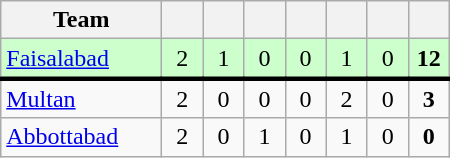<table class="wikitable sortable" style="text-align: center">
<tr>
<th style="width:100px;">Team</th>
<th style="width:20px;"></th>
<th style="width:20px;"></th>
<th style="width:20px;"></th>
<th style="width:20px;"></th>
<th style="width:20px;"></th>
<th style="width:20px;"></th>
<th style="width:20px;"></th>
</tr>
<tr bgcolor="#ccffcc">
<td style="text-align:left"><a href='#'>Faisalabad</a></td>
<td>2</td>
<td>1</td>
<td>0</td>
<td>0</td>
<td>1</td>
<td>0</td>
<td><strong>12</strong></td>
</tr>
<tr style="border-top:solid #000000">
<td style="text-align:left"><a href='#'>Multan</a></td>
<td>2</td>
<td>0</td>
<td>0</td>
<td>0</td>
<td>2</td>
<td>0</td>
<td><strong>3</strong></td>
</tr>
<tr>
<td style="text-align:left"><a href='#'>Abbottabad</a></td>
<td>2</td>
<td>0</td>
<td>1</td>
<td>0</td>
<td>1</td>
<td>0</td>
<td><strong>0</strong></td>
</tr>
</table>
